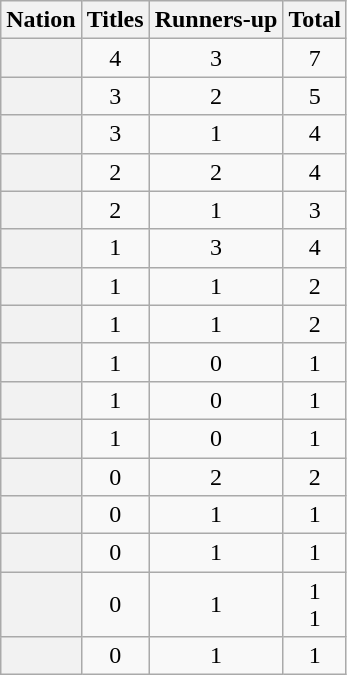<table class="wikitable plainrowheaders sortable" style="text-align:center">
<tr>
<th scope="col">Nation</th>
<th scope="col">Titles</th>
<th scope="col">Runners-up</th>
<th scope="col">Total</th>
</tr>
<tr>
<th scope="row" align=left></th>
<td>4</td>
<td>3</td>
<td>7</td>
</tr>
<tr>
<th scope="row" align=left></th>
<td>3</td>
<td>2</td>
<td>5</td>
</tr>
<tr>
<th scope="row" align=left></th>
<td>3</td>
<td>1</td>
<td>4</td>
</tr>
<tr>
<th scope="row" align=left></th>
<td>2</td>
<td>2</td>
<td>4</td>
</tr>
<tr>
<th scope="row" align=left></th>
<td>2</td>
<td>1</td>
<td>3</td>
</tr>
<tr>
<th scope="row" align=left></th>
<td>1</td>
<td>3</td>
<td>4</td>
</tr>
<tr>
<th scope="row" align=left></th>
<td>1</td>
<td>1</td>
<td>2</td>
</tr>
<tr>
<th scope="row" align=left></th>
<td>1</td>
<td>1</td>
<td>2</td>
</tr>
<tr>
<th scope="row" align=left></th>
<td>1</td>
<td>0</td>
<td>1</td>
</tr>
<tr>
<th scope="row" align=left></th>
<td>1</td>
<td>0</td>
<td>1</td>
</tr>
<tr>
<th scope="row" align=left></th>
<td>1</td>
<td>0</td>
<td>1</td>
</tr>
<tr>
<th scope="row" align=left></th>
<td>0</td>
<td>2</td>
<td>2</td>
</tr>
<tr>
<th scope="row" align=left></th>
<td>0</td>
<td>1</td>
<td>1</td>
</tr>
<tr>
<th scope="row" align=left></th>
<td>0</td>
<td>1</td>
<td>1</td>
</tr>
<tr>
<th scope="row" align=left></th>
<td>0</td>
<td>1</td>
<td>1<br>1</td>
</tr>
<tr>
<th scope="row" align=left></th>
<td>0</td>
<td>1</td>
<td>1</td>
</tr>
</table>
